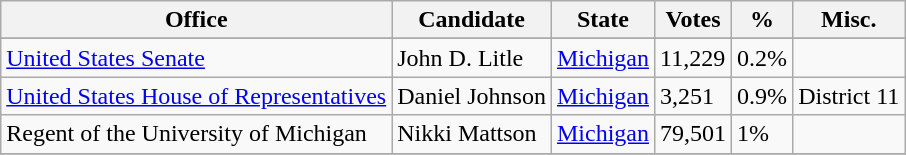<table class="wikitable mw-collapsible">
<tr>
<th>Office</th>
<th>Candidate</th>
<th>State</th>
<th>Votes</th>
<th>%</th>
<th>Misc.</th>
</tr>
<tr>
</tr>
<tr>
<td><a href='#'>United States Senate</a></td>
<td>John D. Litle</td>
<td><a href='#'>Michigan</a></td>
<td>11,229</td>
<td>0.2%</td>
<td></td>
</tr>
<tr>
<td><a href='#'>United States House of Representatives</a></td>
<td>Daniel Johnson</td>
<td><a href='#'>Michigan</a></td>
<td>3,251</td>
<td>0.9%</td>
<td>District 11</td>
</tr>
<tr>
<td>Regent of the University of Michigan</td>
<td>Nikki Mattson</td>
<td><a href='#'>Michigan</a></td>
<td>79,501</td>
<td>1%</td>
<td></td>
</tr>
<tr>
</tr>
</table>
